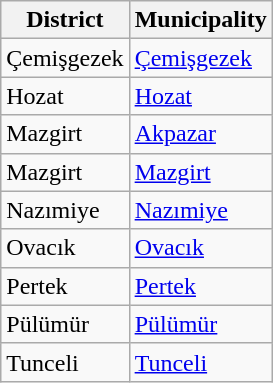<table class="sortable wikitable">
<tr>
<th>District</th>
<th>Municipality</th>
</tr>
<tr>
<td>Çemişgezek</td>
<td><a href='#'>Çemişgezek</a></td>
</tr>
<tr>
<td>Hozat</td>
<td><a href='#'>Hozat</a></td>
</tr>
<tr>
<td>Mazgirt</td>
<td><a href='#'>Akpazar</a></td>
</tr>
<tr>
<td>Mazgirt</td>
<td><a href='#'>Mazgirt</a></td>
</tr>
<tr>
<td>Nazımiye</td>
<td><a href='#'>Nazımiye</a></td>
</tr>
<tr>
<td>Ovacık</td>
<td><a href='#'>Ovacık</a></td>
</tr>
<tr>
<td>Pertek</td>
<td><a href='#'>Pertek</a></td>
</tr>
<tr>
<td>Pülümür</td>
<td><a href='#'>Pülümür</a></td>
</tr>
<tr>
<td>Tunceli</td>
<td><a href='#'>Tunceli</a></td>
</tr>
</table>
